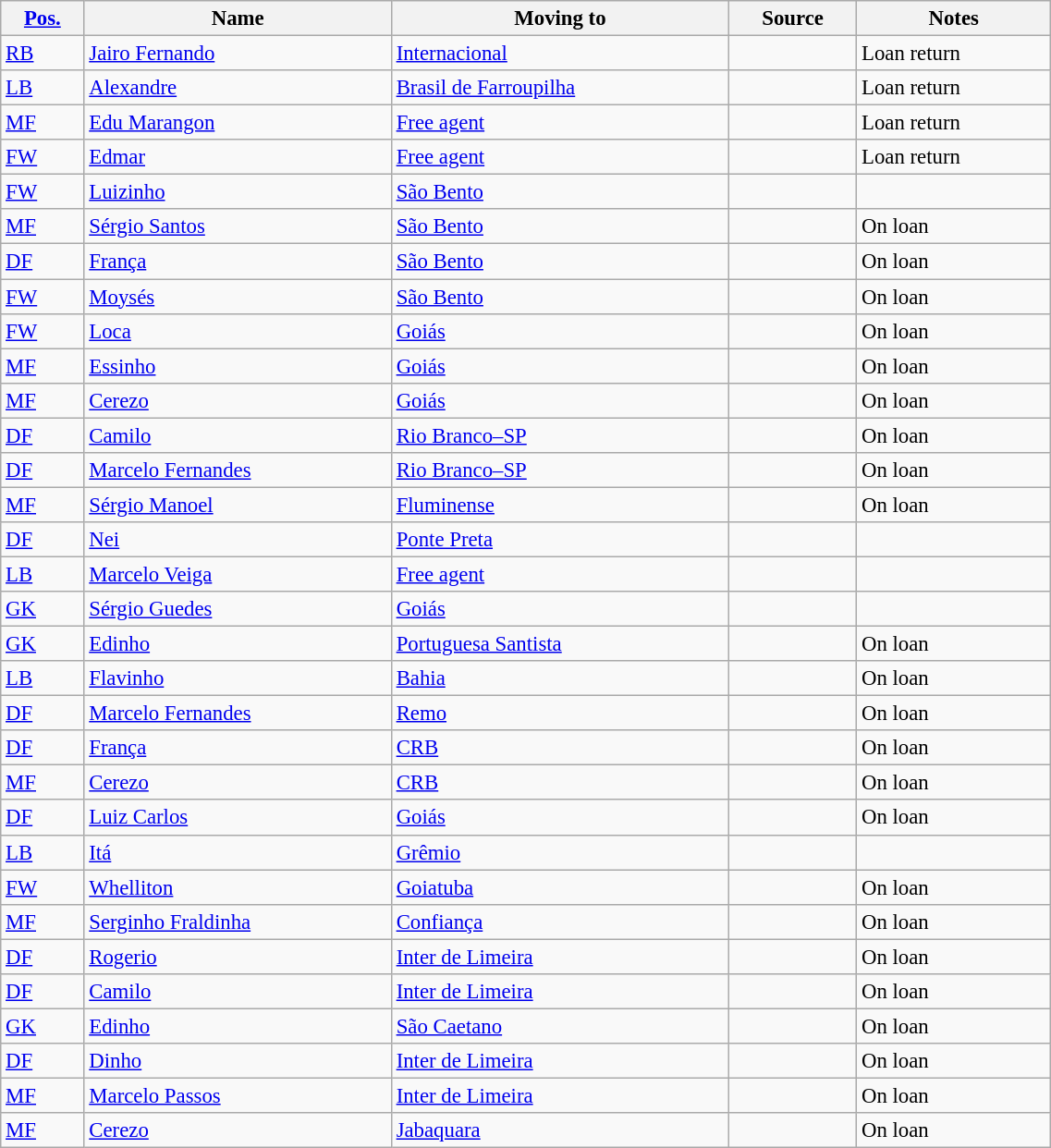<table class="wikitable sortable" style="width:60%; text-align:center; font-size:95%; text-align:left;">
<tr>
<th><a href='#'>Pos.</a></th>
<th>Name</th>
<th>Moving to</th>
<th>Source</th>
<th>Notes</th>
</tr>
<tr>
<td><a href='#'>RB</a></td>
<td style="text-align:left;"> <a href='#'>Jairo Fernando</a></td>
<td style="text-align:left;"><a href='#'>Internacional</a></td>
<td></td>
<td>Loan return</td>
</tr>
<tr>
<td><a href='#'>LB</a></td>
<td style="text-align:left;"> <a href='#'>Alexandre</a></td>
<td style="text-align:left;"><a href='#'>Brasil de Farroupilha</a></td>
<td></td>
<td>Loan return</td>
</tr>
<tr>
<td><a href='#'>MF</a></td>
<td style="text-align:left;"> <a href='#'>Edu Marangon</a></td>
<td style="text-align:left;"><a href='#'>Free agent</a></td>
<td></td>
<td>Loan return</td>
</tr>
<tr>
<td><a href='#'>FW</a></td>
<td style="text-align:left;"> <a href='#'>Edmar</a></td>
<td style="text-align:left;"><a href='#'>Free agent</a></td>
<td></td>
<td>Loan return</td>
</tr>
<tr>
<td><a href='#'>FW</a></td>
<td style="text-align:left;"> <a href='#'>Luizinho</a></td>
<td style="text-align:left;"><a href='#'>São Bento</a></td>
<td></td>
<td></td>
</tr>
<tr>
<td><a href='#'>MF</a></td>
<td style="text-align:left;"> <a href='#'>Sérgio Santos</a></td>
<td style="text-align:left;"><a href='#'>São Bento</a></td>
<td></td>
<td>On loan</td>
</tr>
<tr>
<td><a href='#'>DF</a></td>
<td style="text-align:left;"> <a href='#'>França</a></td>
<td style="text-align:left;"><a href='#'>São Bento</a></td>
<td></td>
<td>On loan</td>
</tr>
<tr>
<td><a href='#'>FW</a></td>
<td style="text-align:left;"> <a href='#'>Moysés</a></td>
<td style="text-align:left;"><a href='#'>São Bento</a></td>
<td></td>
<td>On loan</td>
</tr>
<tr>
<td><a href='#'>FW</a></td>
<td style="text-align:left;"> <a href='#'>Loca</a></td>
<td style="text-align:left;"><a href='#'>Goiás</a></td>
<td></td>
<td>On loan</td>
</tr>
<tr>
<td><a href='#'>MF</a></td>
<td style="text-align:left;"> <a href='#'>Essinho</a></td>
<td style="text-align:left;"><a href='#'>Goiás</a></td>
<td></td>
<td>On loan</td>
</tr>
<tr>
<td><a href='#'>MF</a></td>
<td style="text-align:left;"> <a href='#'>Cerezo</a></td>
<td style="text-align:left;"><a href='#'>Goiás</a></td>
<td></td>
<td>On loan</td>
</tr>
<tr>
<td><a href='#'>DF</a></td>
<td style="text-align:left;"> <a href='#'>Camilo</a></td>
<td style="text-align:left;"><a href='#'>Rio Branco–SP</a></td>
<td></td>
<td>On loan</td>
</tr>
<tr>
<td><a href='#'>DF</a></td>
<td style="text-align:left;"> <a href='#'>Marcelo Fernandes</a></td>
<td style="text-align:left;"><a href='#'>Rio Branco–SP</a></td>
<td></td>
<td>On loan</td>
</tr>
<tr>
<td><a href='#'>MF</a></td>
<td style="text-align:left;"> <a href='#'>Sérgio Manoel</a></td>
<td style="text-align:left;"><a href='#'>Fluminense</a></td>
<td></td>
<td>On loan</td>
</tr>
<tr>
<td><a href='#'>DF</a></td>
<td style="text-align:left;"> <a href='#'>Nei</a></td>
<td style="text-align:left;"><a href='#'>Ponte Preta</a></td>
<td></td>
<td></td>
</tr>
<tr>
<td><a href='#'>LB</a></td>
<td style="text-align:left;"> <a href='#'>Marcelo Veiga</a></td>
<td style="text-align:left;"><a href='#'>Free agent</a></td>
<td></td>
<td></td>
</tr>
<tr>
<td><a href='#'>GK</a></td>
<td style="text-align:left;"> <a href='#'>Sérgio Guedes</a></td>
<td style="text-align:left;"><a href='#'>Goiás</a></td>
<td></td>
<td></td>
</tr>
<tr>
<td><a href='#'>GK</a></td>
<td style="text-align:left;"> <a href='#'>Edinho</a></td>
<td style="text-align:left;"><a href='#'>Portuguesa Santista</a></td>
<td></td>
<td>On loan</td>
</tr>
<tr>
<td><a href='#'>LB</a></td>
<td style="text-align:left;"> <a href='#'>Flavinho</a></td>
<td style="text-align:left;"><a href='#'>Bahia</a></td>
<td></td>
<td>On loan</td>
</tr>
<tr>
<td><a href='#'>DF</a></td>
<td style="text-align:left;"> <a href='#'>Marcelo Fernandes</a></td>
<td style="text-align:left;"><a href='#'>Remo</a></td>
<td></td>
<td>On loan</td>
</tr>
<tr>
<td><a href='#'>DF</a></td>
<td style="text-align:left;"> <a href='#'>França</a></td>
<td style="text-align:left;"><a href='#'>CRB</a></td>
<td></td>
<td>On loan</td>
</tr>
<tr>
<td><a href='#'>MF</a></td>
<td style="text-align:left;"> <a href='#'>Cerezo</a></td>
<td style="text-align:left;"><a href='#'>CRB</a></td>
<td></td>
<td>On loan</td>
</tr>
<tr>
<td><a href='#'>DF</a></td>
<td style="text-align:left;"> <a href='#'>Luiz Carlos</a></td>
<td style="text-align:left;"><a href='#'>Goiás</a></td>
<td></td>
<td>On loan</td>
</tr>
<tr>
<td><a href='#'>LB</a></td>
<td style="text-align:left;"> <a href='#'>Itá</a></td>
<td style="text-align:left;"><a href='#'>Grêmio</a></td>
<td></td>
<td></td>
</tr>
<tr>
<td><a href='#'>FW</a></td>
<td style="text-align:left;"> <a href='#'>Whelliton</a></td>
<td style="text-align:left;"><a href='#'>Goiatuba</a></td>
<td></td>
<td>On loan</td>
</tr>
<tr>
<td><a href='#'>MF</a></td>
<td style="text-align:left;"> <a href='#'>Serginho Fraldinha</a></td>
<td style="text-align:left;"><a href='#'>Confiança</a></td>
<td></td>
<td>On loan</td>
</tr>
<tr>
<td><a href='#'>DF</a></td>
<td style="text-align:left;"> <a href='#'>Rogerio</a></td>
<td style="text-align:left;"><a href='#'>Inter de Limeira</a></td>
<td></td>
<td>On loan</td>
</tr>
<tr>
<td><a href='#'>DF</a></td>
<td style="text-align:left;"> <a href='#'>Camilo</a></td>
<td style="text-align:left;"><a href='#'>Inter de Limeira</a></td>
<td></td>
<td>On loan</td>
</tr>
<tr>
<td><a href='#'>GK</a></td>
<td style="text-align:left;"> <a href='#'>Edinho</a></td>
<td style="text-align:left;"><a href='#'>São Caetano</a></td>
<td></td>
<td>On loan</td>
</tr>
<tr>
<td><a href='#'>DF</a></td>
<td style="text-align:left;"> <a href='#'>Dinho</a></td>
<td style="text-align:left;"><a href='#'>Inter de Limeira</a></td>
<td></td>
<td>On loan</td>
</tr>
<tr>
<td><a href='#'>MF</a></td>
<td style="text-align:left;"> <a href='#'>Marcelo Passos</a></td>
<td style="text-align:left;"><a href='#'>Inter de Limeira</a></td>
<td></td>
<td>On loan</td>
</tr>
<tr>
<td><a href='#'>MF</a></td>
<td style="text-align:left;"> <a href='#'>Cerezo</a></td>
<td style="text-align:left;"><a href='#'>Jabaquara</a></td>
<td></td>
<td>On loan</td>
</tr>
</table>
